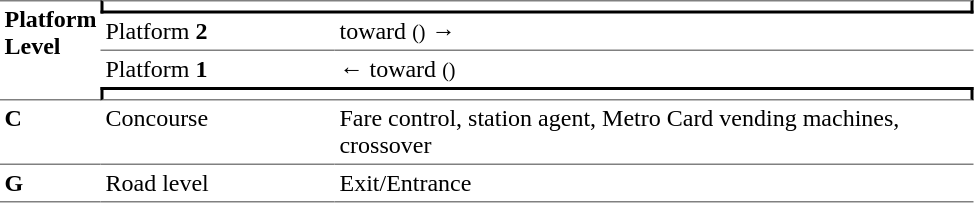<table border=0 cellspacing=0 cellpadding=3>
<tr>
<td style="border-bottom:solid 1px gray;vertical-align:top;border-top:solid 1px gray;" rowspan=4;><strong>Platform Level</strong></td>
<td style="border-top:solid 1px gray;border-right:solid 2px black;border-left:solid 2px black;border-bottom:solid 2px black;text-align:center;" colspan=2></td>
</tr>
<tr>
<td style="border-bottom:solid 1px gray;" width=150>Platform <span><strong>2</strong></span></td>
<td style="border-bottom:solid 1px gray;" width=390>  toward  <small>()</small> →</td>
</tr>
<tr>
<td>Platform <span><strong>1</strong></span></td>
<td>←  toward  <small>()</small></td>
</tr>
<tr>
<td style="border-top:solid 2px black;border-right:solid 2px black;border-left:solid 2px black;border-bottom:solid 1px gray;text-align:center;" colspan=2></td>
</tr>
<tr>
<td style="vertical-align:top"><strong>C</strong></td>
<td style="vertical-align:top">Concourse</td>
<td style="vertical-align:top">Fare control, station agent, Metro Card vending machines, crossover</td>
</tr>
<tr>
<td style="border-bottom:solid 1px gray;border-top:solid 1px gray; vertical-align:top" width=50><strong>G</strong></td>
<td style="border-top:solid 1px gray;border-bottom:solid 1px gray; vertical-align:top" width=100>Road level</td>
<td style="border-top:solid 1px gray;border-bottom:solid 1px gray; vertical-align:top" width=420>Exit/Entrance</td>
</tr>
</table>
